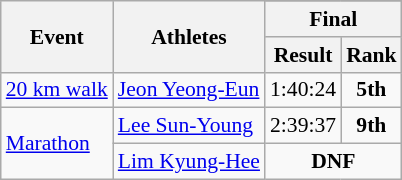<table class=wikitable style="font-size:90%">
<tr>
<th rowspan=3>Event</th>
<th rowspan=3>Athletes</th>
</tr>
<tr>
<th colspan=2>Final</th>
</tr>
<tr>
<th>Result</th>
<th>Rank</th>
</tr>
<tr>
<td><a href='#'>20 km walk</a></td>
<td><a href='#'>Jeon Yeong-Eun</a></td>
<td align=center>1:40:24</td>
<td align=center><strong>5th</strong></td>
</tr>
<tr>
<td rowspan="2"><a href='#'>Marathon</a></td>
<td><a href='#'>Lee Sun-Young</a></td>
<td align=center>2:39:37</td>
<td align=center><strong>9th</strong></td>
</tr>
<tr>
<td><a href='#'>Lim Kyung-Hee</a></td>
<td align=center colspan=2><strong>DNF</strong></td>
</tr>
</table>
